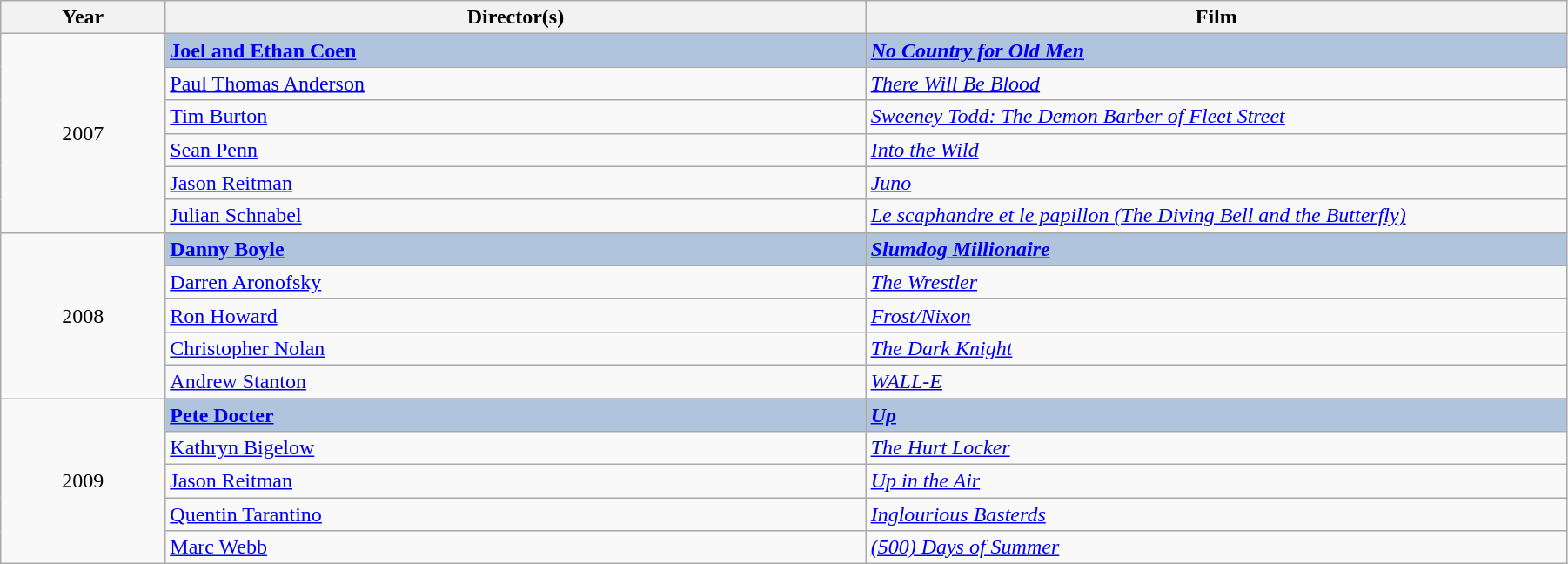<table class="wikitable" width="95%" cellpadding="5">
<tr>
<th width="100"><strong>Year</strong></th>
<th width="450"><strong>Director(s)</strong></th>
<th width="450"><strong>Film</strong></th>
</tr>
<tr>
<td rowspan=6 style="text-align:center;">2007<br></td>
<td style="background:#B0C4DE;"><strong><a href='#'>Joel and Ethan Coen</a></strong></td>
<td style="background:#B0C4DE;"><strong><em><a href='#'>No Country for Old Men</a></em></strong></td>
</tr>
<tr>
<td><a href='#'>Paul Thomas Anderson</a></td>
<td><em><a href='#'>There Will Be Blood</a></em></td>
</tr>
<tr>
<td><a href='#'>Tim Burton</a></td>
<td><em><a href='#'>Sweeney Todd: The Demon Barber of Fleet Street</a></em></td>
</tr>
<tr>
<td><a href='#'>Sean Penn</a></td>
<td><em><a href='#'>Into the Wild</a></em></td>
</tr>
<tr>
<td><a href='#'>Jason Reitman</a></td>
<td><em><a href='#'>Juno</a></em></td>
</tr>
<tr>
<td><a href='#'>Julian Schnabel</a></td>
<td><em><a href='#'>Le scaphandre et le papillon (The Diving Bell and the Butterfly)</a></em></td>
</tr>
<tr>
<td rowspan=5 style="text-align:center;">2008<br></td>
<td style="background:#B0C4DE;"><strong><a href='#'>Danny Boyle</a></strong></td>
<td style="background:#B0C4DE;"><strong><em><a href='#'>Slumdog Millionaire</a></em></strong></td>
</tr>
<tr>
<td><a href='#'>Darren Aronofsky</a></td>
<td><em><a href='#'>The Wrestler</a></em></td>
</tr>
<tr>
<td><a href='#'>Ron Howard</a></td>
<td><em><a href='#'>Frost/Nixon</a></em></td>
</tr>
<tr>
<td><a href='#'>Christopher Nolan</a></td>
<td><em><a href='#'>The Dark Knight</a></em></td>
</tr>
<tr>
<td><a href='#'>Andrew Stanton</a></td>
<td><em><a href='#'>WALL-E</a></em></td>
</tr>
<tr>
<td rowspan=5 style="text-align:center;">2009<br></td>
<td style="background:#B0C4DE;"><strong><a href='#'>Pete Docter</a></strong></td>
<td style="background:#B0C4DE;"><strong><em><a href='#'>Up</a></em></strong></td>
</tr>
<tr '>
<td><a href='#'>Kathryn Bigelow</a></td>
<td><em><a href='#'>The Hurt Locker</a></em></td>
</tr>
<tr>
<td><a href='#'>Jason Reitman</a></td>
<td><em><a href='#'>Up in the Air</a></em></td>
</tr>
<tr>
<td><a href='#'>Quentin Tarantino</a></td>
<td><em><a href='#'>Inglourious Basterds</a></em></td>
</tr>
<tr>
<td><a href='#'>Marc Webb</a></td>
<td><em><a href='#'>(500) Days of Summer</a></em></td>
</tr>
</table>
